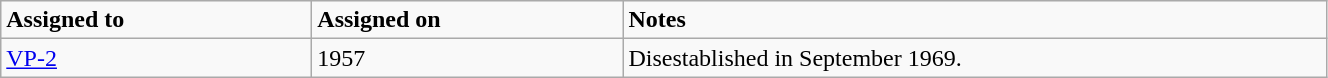<table class="wikitable" style="width: 70%;">
<tr>
<td style="width: 200px;"><strong>Assigned to</strong></td>
<td style="width: 200px;"><strong>Assigned on</strong></td>
<td><strong>Notes</strong></td>
</tr>
<tr>
<td><a href='#'>VP-2</a></td>
<td>1957</td>
<td>Disestablished in September 1969.</td>
</tr>
</table>
